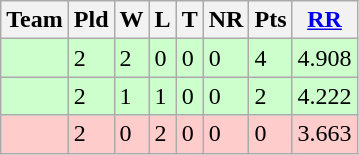<table class="wikitable">
<tr>
<th>Team</th>
<th>Pld</th>
<th>W</th>
<th>L</th>
<th>T</th>
<th>NR</th>
<th>Pts</th>
<th><a href='#'>RR</a></th>
</tr>
<tr style="background:#cfc;">
<td></td>
<td>2</td>
<td>2</td>
<td>0</td>
<td>0</td>
<td>0</td>
<td>4</td>
<td>4.908</td>
</tr>
<tr style="background:#cfc;">
<td></td>
<td>2</td>
<td>1</td>
<td>1</td>
<td>0</td>
<td>0</td>
<td>2</td>
<td>4.222</td>
</tr>
<tr style="background:#fcc;">
<td></td>
<td>2</td>
<td>0</td>
<td>2</td>
<td>0</td>
<td>0</td>
<td>0</td>
<td>3.663</td>
</tr>
</table>
